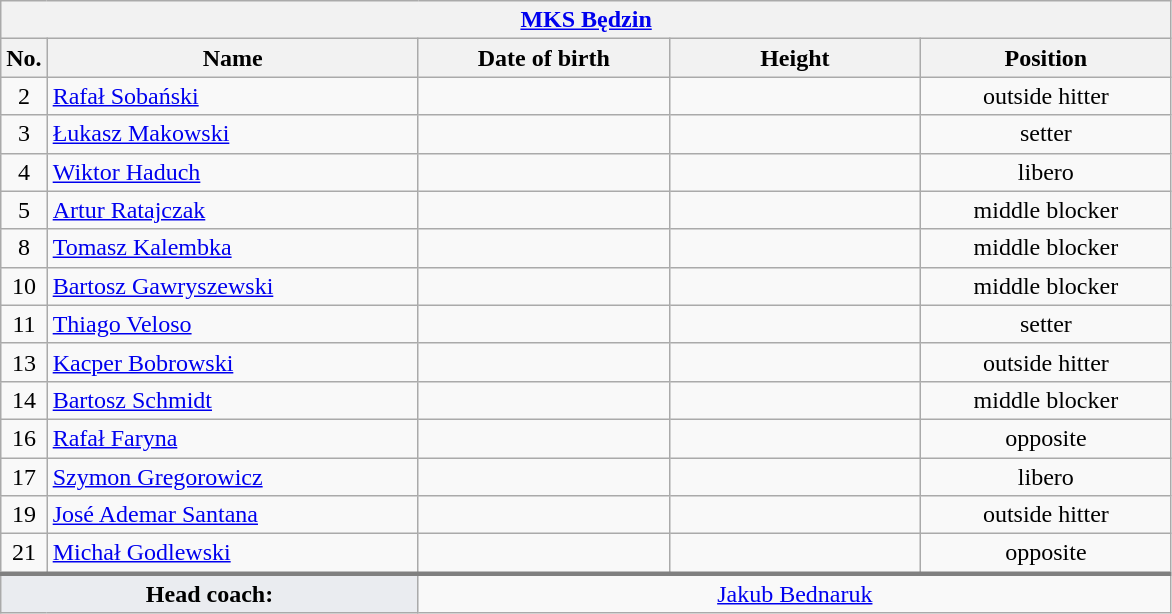<table class="wikitable collapsible collapsed" style="font-size:100%; text-align:center">
<tr>
<th colspan=5 style="width:30em"><a href='#'>MKS Będzin</a></th>
</tr>
<tr>
<th>No.</th>
<th style="width:15em">Name</th>
<th style="width:10em">Date of birth</th>
<th style="width:10em">Height</th>
<th style="width:10em">Position</th>
</tr>
<tr>
<td>2</td>
<td align=left> <a href='#'>Rafał Sobański</a></td>
<td align=right></td>
<td></td>
<td>outside hitter</td>
</tr>
<tr>
<td>3</td>
<td align=left> <a href='#'>Łukasz Makowski</a></td>
<td align=right></td>
<td></td>
<td>setter</td>
</tr>
<tr>
<td>4</td>
<td align=left> <a href='#'>Wiktor Haduch</a></td>
<td align=right></td>
<td></td>
<td>libero</td>
</tr>
<tr>
<td>5</td>
<td align=left> <a href='#'>Artur Ratajczak</a></td>
<td align=right></td>
<td></td>
<td>middle blocker</td>
</tr>
<tr>
<td>8</td>
<td align=left> <a href='#'>Tomasz Kalembka</a></td>
<td align=right></td>
<td></td>
<td>middle blocker</td>
</tr>
<tr>
<td>10</td>
<td align=left> <a href='#'>Bartosz Gawryszewski</a></td>
<td align=right></td>
<td></td>
<td>middle blocker</td>
</tr>
<tr>
<td>11</td>
<td align=left> <a href='#'>Thiago Veloso</a></td>
<td align=right></td>
<td></td>
<td>setter</td>
</tr>
<tr>
<td>13</td>
<td align=left> <a href='#'>Kacper Bobrowski</a></td>
<td align=right></td>
<td></td>
<td>outside hitter</td>
</tr>
<tr>
<td>14</td>
<td align=left> <a href='#'>Bartosz Schmidt</a></td>
<td align=right></td>
<td></td>
<td>middle blocker</td>
</tr>
<tr>
<td>16</td>
<td align=left> <a href='#'>Rafał Faryna</a></td>
<td align=right></td>
<td></td>
<td>opposite</td>
</tr>
<tr>
<td>17</td>
<td align=left> <a href='#'>Szymon Gregorowicz</a></td>
<td align=right></td>
<td></td>
<td>libero</td>
</tr>
<tr>
<td>19</td>
<td align=left> <a href='#'>José Ademar Santana</a></td>
<td align=right></td>
<td></td>
<td>outside hitter</td>
</tr>
<tr>
<td>21</td>
<td align=left> <a href='#'>Michał Godlewski</a></td>
<td align=right></td>
<td></td>
<td>opposite</td>
</tr>
<tr style="border-top: 3px solid grey">
<td colspan=2 style="background:#EAECF0"><strong>Head coach:</strong></td>
<td colspan=3> <a href='#'>Jakub Bednaruk</a></td>
</tr>
</table>
